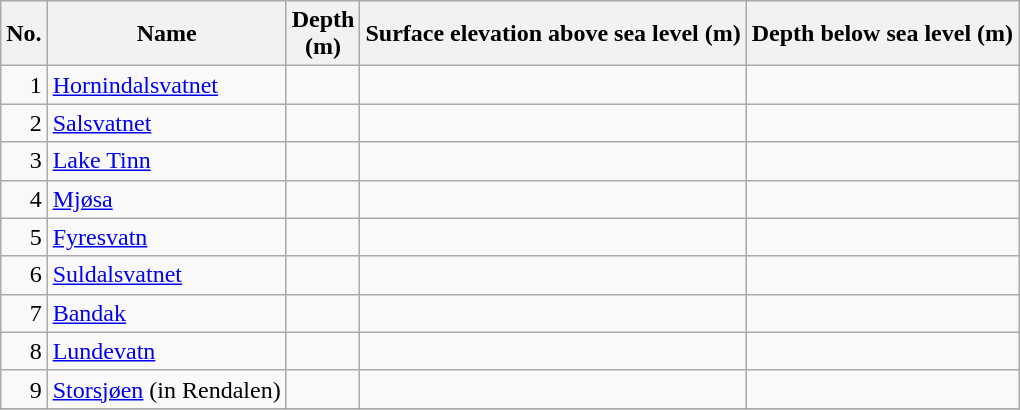<table class="sortable wikitable">
<tr>
<th>No.</th>
<th>Name</th>
<th>Depth <br>(m)</th>
<th>Surface elevation above sea level (m)</th>
<th>Depth below sea level (m)</th>
</tr>
<tr>
<td align="right">1</td>
<td><a href='#'>Hornindalsvatnet</a></td>
<td align="right"></td>
<td align="right"></td>
<td align="right"></td>
</tr>
<tr>
<td align="right">2</td>
<td><a href='#'>Salsvatnet</a></td>
<td align="right"></td>
<td align="right"></td>
<td align="right"></td>
</tr>
<tr>
<td align="right">3</td>
<td><a href='#'>Lake Tinn</a></td>
<td align="right"></td>
<td align="right"></td>
<td align="right"></td>
</tr>
<tr>
<td align="right">4</td>
<td><a href='#'>Mjøsa</a></td>
<td align="right"></td>
<td align="right"></td>
<td align="right"></td>
</tr>
<tr>
<td align="right">5</td>
<td><a href='#'>Fyresvatn</a></td>
<td align="right"></td>
<td align="right"></td>
<td align="right"></td>
</tr>
<tr>
<td align="right">6</td>
<td><a href='#'>Suldalsvatnet</a></td>
<td align="right"></td>
<td align="right"></td>
<td align="right"></td>
</tr>
<tr>
<td align="right">7</td>
<td><a href='#'>Bandak</a></td>
<td align="right"></td>
<td align="right"></td>
<td align="right"></td>
</tr>
<tr>
<td align="right">8</td>
<td><a href='#'>Lundevatn</a></td>
<td align="right"></td>
<td align="right"></td>
<td align="right"></td>
</tr>
<tr>
<td align="right">9</td>
<td><a href='#'>Storsjøen</a> (in Rendalen)</td>
<td align="right"></td>
<td align="right"></td>
<td align="right"></td>
</tr>
<tr>
</tr>
</table>
